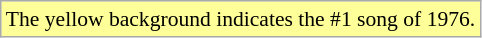<table class="wikitable" style="font-size:90%;">
<tr>
<td style="background-color:#FFFF99">The yellow background indicates the #1 song of 1976.</td>
</tr>
</table>
